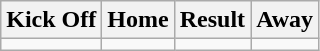<table class="wikitable" style="text-align: center">
<tr>
<th scope="col">Kick Off</th>
<th scope="col">Home</th>
<th scope="col">Result</th>
<th scope="col">Away</th>
</tr>
<tr>
<td></td>
<td></td>
<td></td>
<td></td>
</tr>
</table>
